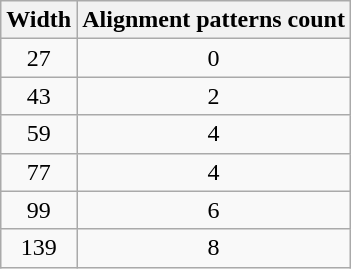<table class="wikitable" border="1" style="text-align:center">
<tr>
<th>Width</th>
<th>Alignment patterns count</th>
</tr>
<tr>
<td>27</td>
<td>0</td>
</tr>
<tr>
<td>43</td>
<td>2</td>
</tr>
<tr>
<td>59</td>
<td>4</td>
</tr>
<tr>
<td>77</td>
<td>4</td>
</tr>
<tr>
<td>99</td>
<td>6</td>
</tr>
<tr>
<td>139</td>
<td>8</td>
</tr>
</table>
